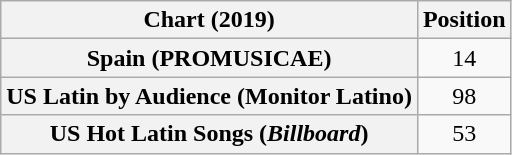<table class="wikitable sortable plainrowheaders" style="text-align:center">
<tr>
<th scope="col">Chart (2019)</th>
<th scope="col">Position</th>
</tr>
<tr>
<th scope="row">Spain (PROMUSICAE)</th>
<td>14</td>
</tr>
<tr>
<th scope="row">US Latin by Audience (Monitor Latino)</th>
<td>98</td>
</tr>
<tr>
<th scope="row">US Hot Latin Songs (<em>Billboard</em>)</th>
<td>53</td>
</tr>
</table>
